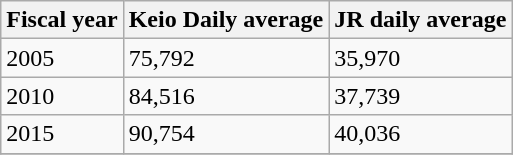<table class="wikitable">
<tr>
<th>Fiscal year</th>
<th>Keio Daily average</th>
<th>JR daily average</th>
</tr>
<tr>
<td>2005</td>
<td>75,792</td>
<td>35,970</td>
</tr>
<tr>
<td>2010</td>
<td>84,516</td>
<td>37,739</td>
</tr>
<tr>
<td>2015</td>
<td>90,754</td>
<td>40,036</td>
</tr>
<tr>
</tr>
</table>
